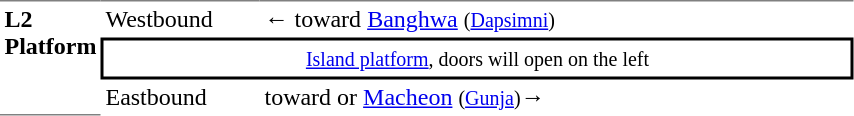<table table border=0 cellspacing=0 cellpadding=3>
<tr>
<td style="border-top:solid 1px gray;border-bottom:solid 1px gray;" width=50 rowspan=10 valign=top><strong>L2<br>Platform</strong></td>
<td style="border-bottom:solid 0px gray;border-top:solid 1px gray;" width=100>Westbound</td>
<td style="border-bottom:solid 0px gray;border-top:solid 1px gray;" width=390>←  toward <a href='#'>Banghwa</a> <small>(<a href='#'>Dapsimni</a>)</small></td>
</tr>
<tr>
<td style="border-top:solid 2px black;border-right:solid 2px black;border-left:solid 2px black;border-bottom:solid 2px black;text-align:center;" colspan=2><small><a href='#'>Island platform</a>, doors will open on the left</small></td>
</tr>
<tr>
<td>Eastbound</td>
<td>  toward  or <a href='#'>Macheon</a> <small>(<a href='#'>Gunja</a>)</small>→</td>
</tr>
</table>
